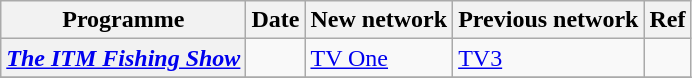<table class="wikitable plainrowheaders sortable" style="text-align:left">
<tr>
<th scope="col">Programme</th>
<th scope="col">Date</th>
<th scope="col">New network</th>
<th scope="col">Previous network</th>
<th scope="col" class="unsortable">Ref</th>
</tr>
<tr>
<th scope="row"><em><a href='#'>The ITM Fishing Show</a></em></th>
<td align=center></td>
<td><a href='#'>TV One</a></td>
<td><a href='#'>TV3</a></td>
<td align=center></td>
</tr>
<tr>
</tr>
</table>
